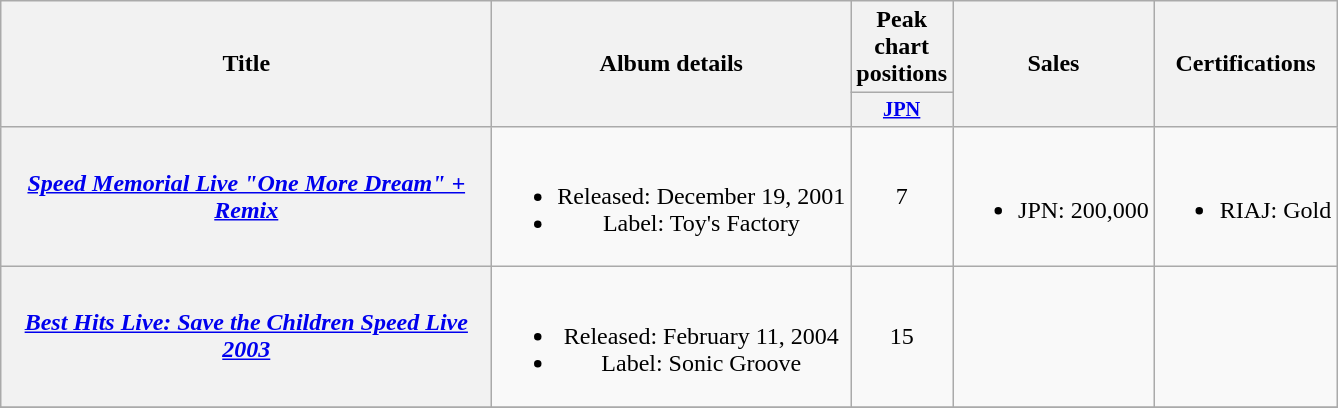<table class="wikitable plainrowheaders" style="text-align:center;">
<tr>
<th rowspan="2" style="width:20em;">Title</th>
<th rowspan="2">Album details</th>
<th>Peak chart positions</th>
<th rowspan="2">Sales</th>
<th rowspan="2">Certifications</th>
</tr>
<tr>
<th scope="col" style="width:2.5em;font-size:85%"><a href='#'>JPN</a><br></th>
</tr>
<tr>
<th scope="row"><em><a href='#'>Speed Memorial Live "One More Dream" + Remix</a></em></th>
<td><br><ul><li>Released: December 19, 2001</li><li>Label: Toy's Factory</li></ul></td>
<td>7</td>
<td><br><ul><li>JPN: 200,000</li></ul></td>
<td><br><ul><li>RIAJ: Gold</li></ul></td>
</tr>
<tr>
<th scope="row"><em><a href='#'>Best Hits Live: Save the Children Speed Live 2003</a></em></th>
<td><br><ul><li>Released: February 11, 2004</li><li>Label: Sonic Groove</li></ul></td>
<td>15</td>
<td></td>
<td></td>
</tr>
<tr>
</tr>
</table>
